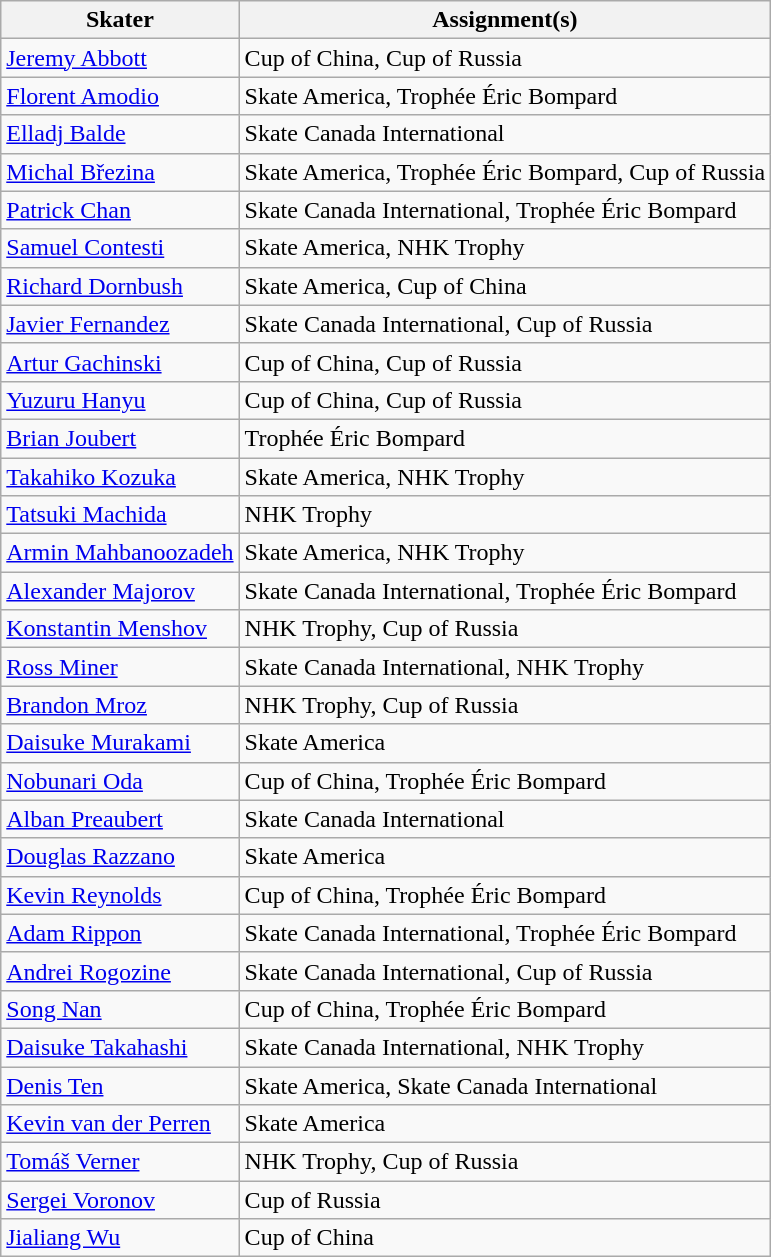<table class="wikitable">
<tr>
<th>Skater</th>
<th>Assignment(s)</th>
</tr>
<tr>
<td><a href='#'>Jeremy Abbott</a></td>
<td>Cup of China, Cup of Russia</td>
</tr>
<tr>
<td><a href='#'>Florent Amodio</a></td>
<td>Skate America, Trophée Éric Bompard</td>
</tr>
<tr>
<td><a href='#'>Elladj Balde</a></td>
<td>Skate Canada International</td>
</tr>
<tr>
<td><a href='#'>Michal Březina</a></td>
<td>Skate America, Trophée Éric Bompard, Cup of Russia</td>
</tr>
<tr>
<td><a href='#'>Patrick Chan</a></td>
<td>Skate Canada International, Trophée Éric Bompard</td>
</tr>
<tr>
<td><a href='#'>Samuel Contesti</a></td>
<td>Skate America, NHK Trophy</td>
</tr>
<tr>
<td><a href='#'>Richard Dornbush</a></td>
<td>Skate America, Cup of China</td>
</tr>
<tr>
<td><a href='#'>Javier Fernandez</a></td>
<td>Skate Canada International, Cup of Russia</td>
</tr>
<tr>
<td><a href='#'>Artur Gachinski</a></td>
<td>Cup of China, Cup of Russia</td>
</tr>
<tr>
<td><a href='#'>Yuzuru Hanyu</a></td>
<td>Cup of China, Cup of Russia</td>
</tr>
<tr>
<td><a href='#'>Brian Joubert</a></td>
<td>Trophée Éric Bompard</td>
</tr>
<tr>
<td><a href='#'>Takahiko Kozuka</a></td>
<td>Skate America, NHK Trophy</td>
</tr>
<tr>
<td><a href='#'>Tatsuki Machida</a></td>
<td>NHK Trophy</td>
</tr>
<tr>
<td><a href='#'>Armin Mahbanoozadeh</a></td>
<td>Skate America, NHK Trophy</td>
</tr>
<tr>
<td><a href='#'>Alexander Majorov</a></td>
<td>Skate Canada International, Trophée Éric Bompard</td>
</tr>
<tr>
<td><a href='#'>Konstantin Menshov</a></td>
<td>NHK Trophy, Cup of Russia</td>
</tr>
<tr>
<td><a href='#'>Ross Miner</a></td>
<td>Skate Canada International, NHK Trophy</td>
</tr>
<tr>
<td><a href='#'>Brandon Mroz</a></td>
<td>NHK Trophy, Cup of Russia</td>
</tr>
<tr>
<td><a href='#'>Daisuke Murakami</a></td>
<td>Skate America</td>
</tr>
<tr>
<td><a href='#'>Nobunari Oda</a></td>
<td>Cup of China, Trophée Éric Bompard</td>
</tr>
<tr>
<td><a href='#'>Alban Preaubert</a></td>
<td>Skate Canada International</td>
</tr>
<tr>
<td><a href='#'>Douglas Razzano</a></td>
<td>Skate America</td>
</tr>
<tr>
<td><a href='#'>Kevin Reynolds</a></td>
<td>Cup of China, Trophée Éric Bompard</td>
</tr>
<tr>
<td><a href='#'>Adam Rippon</a></td>
<td>Skate Canada International, Trophée Éric Bompard</td>
</tr>
<tr>
<td><a href='#'>Andrei Rogozine</a></td>
<td>Skate Canada International, Cup of Russia</td>
</tr>
<tr>
<td><a href='#'>Song Nan</a></td>
<td>Cup of China, Trophée Éric Bompard</td>
</tr>
<tr>
<td><a href='#'>Daisuke Takahashi</a></td>
<td>Skate Canada International, NHK Trophy</td>
</tr>
<tr>
<td><a href='#'>Denis Ten</a></td>
<td>Skate America, Skate Canada International</td>
</tr>
<tr>
<td><a href='#'>Kevin van der Perren</a></td>
<td>Skate America</td>
</tr>
<tr>
<td><a href='#'>Tomáš Verner</a></td>
<td>NHK Trophy, Cup of Russia</td>
</tr>
<tr>
<td><a href='#'>Sergei Voronov</a></td>
<td>Cup of Russia</td>
</tr>
<tr>
<td><a href='#'>Jialiang Wu</a></td>
<td>Cup of China</td>
</tr>
</table>
